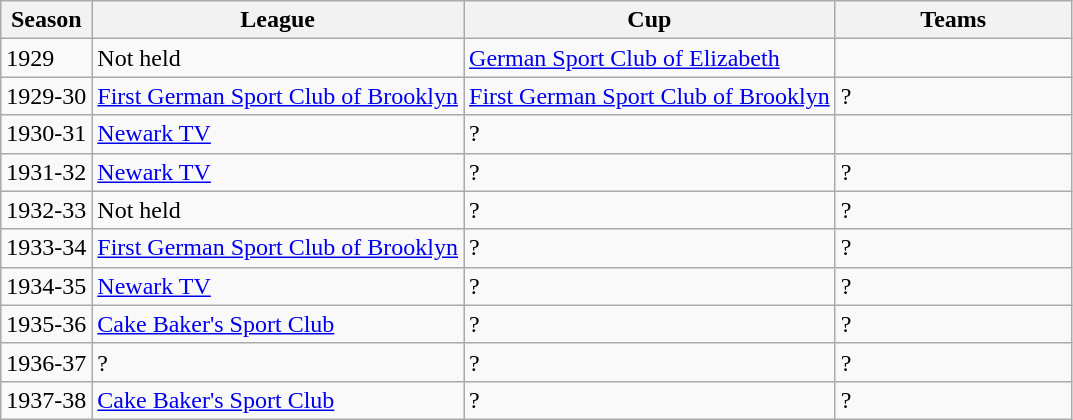<table class="wikitable sortable">
<tr>
<th>Season</th>
<th>League</th>
<th>Cup</th>
<th style="min-width:150px">Teams</th>
</tr>
<tr>
<td>1929</td>
<td>Not held</td>
<td><a href='#'>German Sport Club of Elizabeth</a></td>
<td></td>
</tr>
<tr>
<td>1929-30</td>
<td><a href='#'>First German Sport Club of Brooklyn</a></td>
<td><a href='#'>First German Sport Club of Brooklyn</a></td>
<td>?</td>
</tr>
<tr>
<td>1930-31</td>
<td><a href='#'>Newark TV</a></td>
<td>?</td>
<td></td>
</tr>
<tr>
<td>1931-32</td>
<td><a href='#'>Newark TV</a></td>
<td>?</td>
<td>?</td>
</tr>
<tr>
<td>1932-33</td>
<td>Not held</td>
<td>?</td>
<td>?</td>
</tr>
<tr>
<td>1933-34</td>
<td><a href='#'>First German Sport Club of Brooklyn</a></td>
<td>?</td>
<td>?</td>
</tr>
<tr>
<td>1934-35</td>
<td><a href='#'>Newark TV</a></td>
<td>?</td>
<td>?</td>
</tr>
<tr>
<td>1935-36</td>
<td><a href='#'>Cake Baker's Sport Club</a></td>
<td>?</td>
<td>?</td>
</tr>
<tr>
<td>1936-37</td>
<td>?</td>
<td>?</td>
<td>?</td>
</tr>
<tr>
<td>1937-38</td>
<td><a href='#'>Cake Baker's Sport Club</a></td>
<td>?</td>
<td>?</td>
</tr>
</table>
